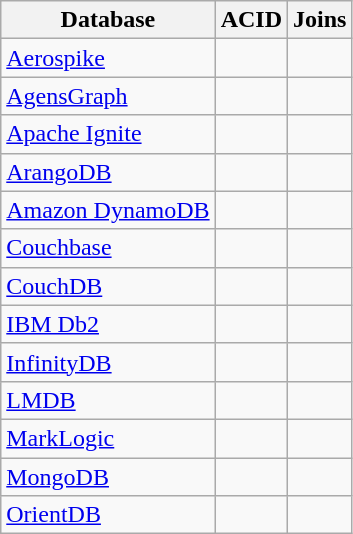<table class="wikitable">
<tr>
<th>Database</th>
<th>ACID</th>
<th>Joins</th>
</tr>
<tr>
<td><a href='#'>Aerospike</a></td>
<td></td>
<td></td>
</tr>
<tr>
<td><a href='#'>AgensGraph</a></td>
<td></td>
<td></td>
</tr>
<tr>
<td><a href='#'>Apache Ignite</a></td>
<td></td>
<td></td>
</tr>
<tr>
<td><a href='#'>ArangoDB</a></td>
<td></td>
<td></td>
</tr>
<tr>
<td><a href='#'>Amazon DynamoDB</a></td>
<td></td>
<td></td>
</tr>
<tr>
<td><a href='#'>Couchbase</a></td>
<td></td>
<td></td>
</tr>
<tr>
<td><a href='#'>CouchDB</a></td>
<td></td>
<td></td>
</tr>
<tr>
<td><a href='#'>IBM Db2</a></td>
<td></td>
<td></td>
</tr>
<tr>
<td><a href='#'>InfinityDB</a></td>
<td></td>
<td></td>
</tr>
<tr>
<td><a href='#'>LMDB</a></td>
<td></td>
<td></td>
</tr>
<tr>
<td><a href='#'>MarkLogic</a></td>
<td></td>
<td></td>
</tr>
<tr>
<td><a href='#'>MongoDB</a></td>
<td></td>
<td></td>
</tr>
<tr>
<td><a href='#'>OrientDB</a></td>
<td></td>
<td></td>
</tr>
</table>
